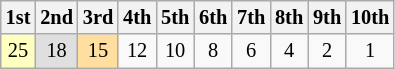<table class="wikitable" style="font-size:85%; text-align:center">
<tr>
<th>1st</th>
<th>2nd</th>
<th>3rd</th>
<th>4th</th>
<th>5th</th>
<th>6th</th>
<th>7th</th>
<th>8th</th>
<th>9th</th>
<th>10th</th>
</tr>
<tr>
<td style="background:#FFFFBF;">25</td>
<td style="background:#DFDFDF;">18</td>
<td style="background:#FFDF9F;">15</td>
<td>12</td>
<td>10</td>
<td>8</td>
<td>6</td>
<td>4</td>
<td>2</td>
<td>1</td>
</tr>
</table>
